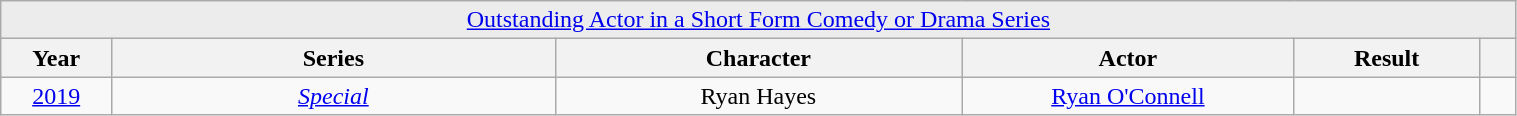<table class="wikitable plainrowheaders" style="font-size: 100%" width=80%>
<tr>
<td style="background: #ececec; color:grey; text-align:center;" colspan="10"><a href='#'>Outstanding Actor in a Short Form Comedy or Drama Series</a></td>
</tr>
<tr>
<th width="6%">Year</th>
<th width="24%">Series</th>
<th width="22%">Character</th>
<th width="18%">Actor</th>
<th width="10%">Result</th>
<th width="2%"></th>
</tr>
<tr>
<td style="text-align:center;"><a href='#'>2019</a></td>
<td style="text-align:center;"><em><a href='#'>Special</a></em></td>
<td style="text-align:center;">Ryan Hayes</td>
<td style="text-align:center;"><a href='#'>Ryan O'Connell</a></td>
<td></td>
<td style="text-align:center;"></td>
</tr>
</table>
